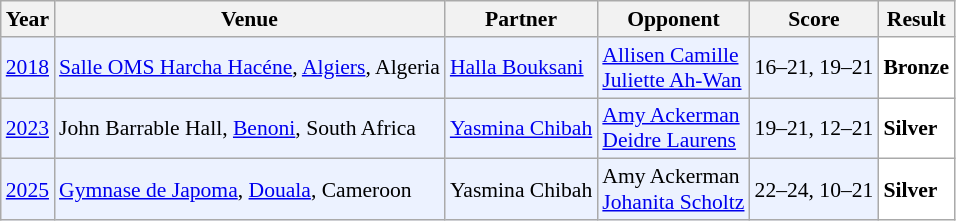<table class="sortable wikitable" style="font-size: 90%;">
<tr>
<th>Year</th>
<th>Venue</th>
<th>Partner</th>
<th>Opponent</th>
<th>Score</th>
<th>Result</th>
</tr>
<tr style="background:#ECF2FF">
<td align="center"><a href='#'>2018</a></td>
<td align="left"><a href='#'>Salle OMS Harcha Hacéne</a>, <a href='#'>Algiers</a>, Algeria</td>
<td align="left"> <a href='#'>Halla Bouksani</a></td>
<td align="left"> <a href='#'>Allisen Camille</a><br> <a href='#'>Juliette Ah-Wan</a></td>
<td align="left">16–21, 19–21</td>
<td style="text-align:left; background:white"> <strong>Bronze</strong></td>
</tr>
<tr style="background:#ECF2FF">
<td align="center"><a href='#'>2023</a></td>
<td align="left">John Barrable Hall, <a href='#'>Benoni</a>, South Africa</td>
<td align="left"> <a href='#'>Yasmina Chibah</a></td>
<td align="left"> <a href='#'>Amy Ackerman</a><br> <a href='#'>Deidre Laurens</a></td>
<td align="left">19–21, 12–21</td>
<td style="text-align:left; background:white"> <strong>Silver</strong></td>
</tr>
<tr style="background:#ECF2FF">
<td align="center"><a href='#'>2025</a></td>
<td align="left"><a href='#'>Gymnase de Japoma</a>, <a href='#'>Douala</a>, Cameroon</td>
<td align="left"> Yasmina Chibah</td>
<td align="left"> Amy Ackerman<br> <a href='#'>Johanita Scholtz</a></td>
<td align="left">22–24, 10–21</td>
<td style="text-align:left; background:white"> <strong>Silver</strong></td>
</tr>
</table>
